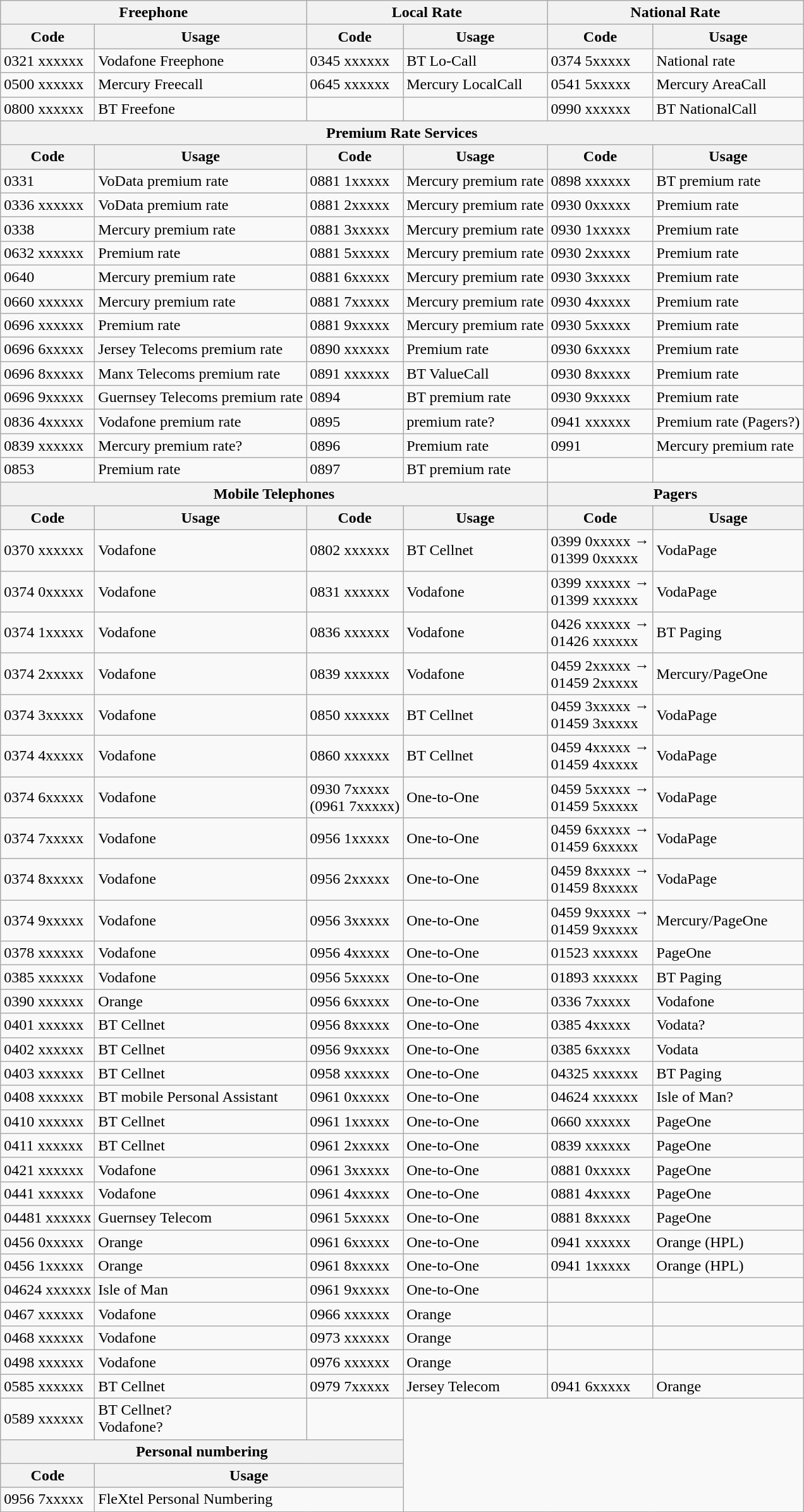<table class="wikitable" style="margin-left: 1.5em;">
<tr>
<th colspan="2">Freephone</th>
<th colspan="2">Local Rate</th>
<th colspan="2">National Rate</th>
</tr>
<tr>
<th>Code</th>
<th>Usage</th>
<th>Code</th>
<th>Usage</th>
<th>Code</th>
<th>Usage</th>
</tr>
<tr>
<td>0321 xxxxxx</td>
<td>Vodafone Freephone</td>
<td>0345 xxxxxx</td>
<td>BT Lo-Call</td>
<td>0374 5xxxxx</td>
<td>National rate</td>
</tr>
<tr>
<td>0500 xxxxxx</td>
<td>Mercury Freecall</td>
<td>0645 xxxxxx</td>
<td>Mercury LocalCall</td>
<td>0541 5xxxxx</td>
<td>Mercury AreaCall</td>
</tr>
<tr>
<td>0800 xxxxxx</td>
<td>BT Freefone</td>
<td></td>
<td></td>
<td>0990 xxxxxx</td>
<td>BT NationalCall</td>
</tr>
<tr>
<th colspan="6">Premium Rate Services</th>
</tr>
<tr>
<th>Code</th>
<th>Usage</th>
<th>Code</th>
<th>Usage</th>
<th>Code</th>
<th>Usage</th>
</tr>
<tr>
<td>0331</td>
<td>VoData premium rate</td>
<td>0881 1xxxxx</td>
<td>Mercury premium rate</td>
<td>0898 xxxxxx</td>
<td>BT premium rate</td>
</tr>
<tr>
<td>0336 xxxxxx</td>
<td>VoData premium rate</td>
<td>0881 2xxxxx</td>
<td>Mercury premium rate</td>
<td>0930 0xxxxx</td>
<td>Premium rate</td>
</tr>
<tr>
<td>0338</td>
<td>Mercury premium rate</td>
<td>0881 3xxxxx</td>
<td>Mercury premium rate</td>
<td>0930 1xxxxx</td>
<td>Premium rate</td>
</tr>
<tr>
<td>0632 xxxxxx</td>
<td>Premium rate</td>
<td>0881 5xxxxx</td>
<td>Mercury premium rate</td>
<td>0930 2xxxxx</td>
<td>Premium rate</td>
</tr>
<tr>
<td>0640</td>
<td>Mercury premium rate</td>
<td>0881 6xxxxx</td>
<td>Mercury premium rate</td>
<td>0930 3xxxxx</td>
<td>Premium rate</td>
</tr>
<tr>
<td>0660 xxxxxx</td>
<td>Mercury premium rate</td>
<td>0881 7xxxxx</td>
<td>Mercury premium rate</td>
<td>0930 4xxxxx</td>
<td>Premium rate</td>
</tr>
<tr>
<td>0696 xxxxxx</td>
<td>Premium rate</td>
<td>0881 9xxxxx</td>
<td>Mercury premium rate</td>
<td>0930 5xxxxx</td>
<td>Premium rate</td>
</tr>
<tr>
<td>0696 6xxxxx</td>
<td>Jersey Telecoms premium rate</td>
<td>0890 xxxxxx</td>
<td>Premium rate</td>
<td>0930 6xxxxx</td>
<td>Premium rate</td>
</tr>
<tr>
<td>0696 8xxxxx</td>
<td>Manx Telecoms premium rate</td>
<td>0891 xxxxxx</td>
<td>BT ValueCall</td>
<td>0930 8xxxxx</td>
<td>Premium rate</td>
</tr>
<tr>
<td>0696 9xxxxx</td>
<td>Guernsey Telecoms premium rate</td>
<td>0894</td>
<td>BT premium rate</td>
<td>0930 9xxxxx</td>
<td>Premium rate</td>
</tr>
<tr>
<td>0836 4xxxxx</td>
<td>Vodafone premium rate</td>
<td>0895</td>
<td>premium rate?</td>
<td>0941 xxxxxx</td>
<td>Premium rate (Pagers?)</td>
</tr>
<tr>
<td>0839 xxxxxx</td>
<td>Mercury premium rate?</td>
<td>0896</td>
<td>Premium rate</td>
<td>0991</td>
<td>Mercury premium rate</td>
</tr>
<tr>
<td>0853</td>
<td>Premium rate</td>
<td>0897</td>
<td>BT premium rate</td>
<td></td>
<td></td>
</tr>
<tr>
<th colspan="4">Mobile Telephones</th>
<th colspan="2">Pagers</th>
</tr>
<tr>
<th>Code</th>
<th>Usage</th>
<th>Code</th>
<th>Usage</th>
<th>Code</th>
<th>Usage</th>
</tr>
<tr>
<td>0370 xxxxxx</td>
<td>Vodafone</td>
<td>0802 xxxxxx</td>
<td>BT Cellnet</td>
<td>0399 0xxxxx →<br>01399 0xxxxx</td>
<td>VodaPage</td>
</tr>
<tr>
<td>0374 0xxxxx</td>
<td>Vodafone</td>
<td>0831 xxxxxx</td>
<td>Vodafone</td>
<td>0399 xxxxxx →<br>01399 xxxxxx</td>
<td>VodaPage</td>
</tr>
<tr>
<td>0374 1xxxxx</td>
<td>Vodafone</td>
<td>0836 xxxxxx</td>
<td>Vodafone</td>
<td>0426 xxxxxx →<br>01426 xxxxxx</td>
<td>BT Paging</td>
</tr>
<tr>
<td>0374 2xxxxx</td>
<td>Vodafone</td>
<td>0839 xxxxxx</td>
<td>Vodafone</td>
<td>0459 2xxxxx →<br>01459 2xxxxx</td>
<td>Mercury/PageOne</td>
</tr>
<tr>
<td>0374 3xxxxx</td>
<td>Vodafone</td>
<td>0850 xxxxxx</td>
<td>BT Cellnet</td>
<td>0459 3xxxxx →<br>01459 3xxxxx</td>
<td>VodaPage</td>
</tr>
<tr>
<td>0374 4xxxxx</td>
<td>Vodafone</td>
<td>0860 xxxxxx</td>
<td>BT Cellnet</td>
<td>0459 4xxxxx →<br>01459 4xxxxx</td>
<td>VodaPage</td>
</tr>
<tr>
<td>0374 6xxxxx</td>
<td>Vodafone</td>
<td>0930 7xxxxx<br>(0961 7xxxxx)</td>
<td>One-to-One</td>
<td>0459 5xxxxx →<br>01459 5xxxxx</td>
<td>VodaPage</td>
</tr>
<tr>
<td>0374 7xxxxx</td>
<td>Vodafone</td>
<td>0956 1xxxxx</td>
<td>One-to-One</td>
<td>0459 6xxxxx →<br>01459 6xxxxx</td>
<td>VodaPage</td>
</tr>
<tr>
<td>0374 8xxxxx</td>
<td>Vodafone</td>
<td>0956 2xxxxx</td>
<td>One-to-One</td>
<td>0459 8xxxxx →<br>01459 8xxxxx</td>
<td>VodaPage</td>
</tr>
<tr>
<td>0374 9xxxxx</td>
<td>Vodafone</td>
<td>0956 3xxxxx</td>
<td>One-to-One</td>
<td>0459 9xxxxx →<br>01459 9xxxxx</td>
<td>Mercury/PageOne</td>
</tr>
<tr>
<td>0378 xxxxxx</td>
<td>Vodafone</td>
<td>0956 4xxxxx</td>
<td>One-to-One</td>
<td>01523 xxxxxx</td>
<td>PageOne</td>
</tr>
<tr>
<td>0385 xxxxxx</td>
<td>Vodafone</td>
<td>0956 5xxxxx</td>
<td>One-to-One</td>
<td>01893 xxxxxx</td>
<td>BT Paging</td>
</tr>
<tr>
<td>0390 xxxxxx</td>
<td>Orange</td>
<td>0956 6xxxxx</td>
<td>One-to-One</td>
<td>0336 7xxxxx</td>
<td>Vodafone</td>
</tr>
<tr>
<td>0401 xxxxxx</td>
<td>BT Cellnet</td>
<td>0956 8xxxxx</td>
<td>One-to-One</td>
<td>0385 4xxxxx</td>
<td>Vodata?</td>
</tr>
<tr>
<td>0402 xxxxxx</td>
<td>BT Cellnet</td>
<td>0956 9xxxxx</td>
<td>One-to-One</td>
<td>0385 6xxxxx</td>
<td>Vodata</td>
</tr>
<tr>
<td>0403 xxxxxx</td>
<td>BT Cellnet</td>
<td>0958 xxxxxx</td>
<td>One-to-One</td>
<td>04325 xxxxxx</td>
<td>BT Paging</td>
</tr>
<tr>
<td>0408 xxxxxx</td>
<td>BT mobile Personal Assistant</td>
<td>0961 0xxxxx</td>
<td>One-to-One</td>
<td>04624 xxxxxx</td>
<td>Isle of Man?</td>
</tr>
<tr>
<td>0410 xxxxxx</td>
<td>BT Cellnet</td>
<td>0961 1xxxxx</td>
<td>One-to-One</td>
<td>0660 xxxxxx</td>
<td>PageOne</td>
</tr>
<tr>
<td>0411 xxxxxx</td>
<td>BT Cellnet</td>
<td>0961 2xxxxx</td>
<td>One-to-One</td>
<td>0839 xxxxxx</td>
<td>PageOne</td>
</tr>
<tr>
<td>0421 xxxxxx</td>
<td>Vodafone</td>
<td>0961 3xxxxx</td>
<td>One-to-One</td>
<td>0881 0xxxxx</td>
<td>PageOne</td>
</tr>
<tr>
<td>0441 xxxxxx</td>
<td>Vodafone</td>
<td>0961 4xxxxx</td>
<td>One-to-One</td>
<td>0881 4xxxxx</td>
<td>PageOne</td>
</tr>
<tr>
<td>04481 xxxxxx</td>
<td>Guernsey Telecom</td>
<td>0961 5xxxxx</td>
<td>One-to-One</td>
<td>0881 8xxxxx</td>
<td>PageOne</td>
</tr>
<tr>
<td>0456 0xxxxx</td>
<td>Orange</td>
<td>0961 6xxxxx</td>
<td>One-to-One</td>
<td>0941 xxxxxx</td>
<td>Orange (HPL)</td>
</tr>
<tr>
<td>0456 1xxxxx</td>
<td>Orange</td>
<td>0961 8xxxxx</td>
<td>One-to-One</td>
<td>0941 1xxxxx</td>
<td>Orange (HPL)</td>
</tr>
<tr>
<td>04624 xxxxxx</td>
<td>Isle of Man</td>
<td>0961 9xxxxx</td>
<td>One-to-One</td>
<td></td>
<td></td>
</tr>
<tr>
<td>0467 xxxxxx</td>
<td>Vodafone</td>
<td>0966 xxxxxx</td>
<td>Orange</td>
<td></td>
<td></td>
</tr>
<tr>
<td>0468 xxxxxx</td>
<td>Vodafone</td>
<td>0973 xxxxxx</td>
<td>Orange</td>
<td></td>
<td></td>
</tr>
<tr>
<td>0498 xxxxxx</td>
<td>Vodafone</td>
<td>0976 xxxxxx</td>
<td>Orange</td>
<td></td>
<td></td>
</tr>
<tr>
<td>0585 xxxxxx</td>
<td>BT Cellnet</td>
<td>0979 7xxxxx</td>
<td>Jersey Telecom</td>
<td>0941 6xxxxx</td>
<td>Orange</td>
</tr>
<tr>
<td>0589 xxxxxx</td>
<td>BT Cellnet?<br>Vodafone?</td>
<td></td>
</tr>
<tr>
<th colspan="3">Personal numbering</th>
</tr>
<tr>
<th>Code</th>
<th colspan="2">Usage</th>
</tr>
<tr>
<td>0956 7xxxxx</td>
<td colspan="2">FleXtel Personal Numbering</td>
</tr>
</table>
